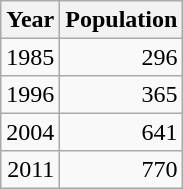<table class="wikitable" style="line-height:1.1em;">
<tr>
<th>Year</th>
<th>Population</th>
</tr>
<tr align="right">
<td>1985</td>
<td>296</td>
</tr>
<tr align="right">
<td>1996</td>
<td>365</td>
</tr>
<tr align="right">
<td>2004</td>
<td>641</td>
</tr>
<tr align="right">
<td>2011</td>
<td>770</td>
</tr>
</table>
